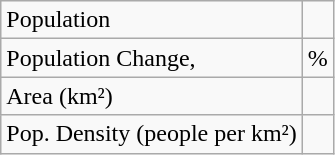<table class="wikitable">
<tr>
<td>Population</td>
<td></td>
</tr>
<tr>
<td>Population Change,</td>
<td>%</td>
</tr>
<tr>
<td>Area (km²)</td>
<td></td>
</tr>
<tr>
<td>Pop. Density (people per km²)</td>
<td></td>
</tr>
</table>
